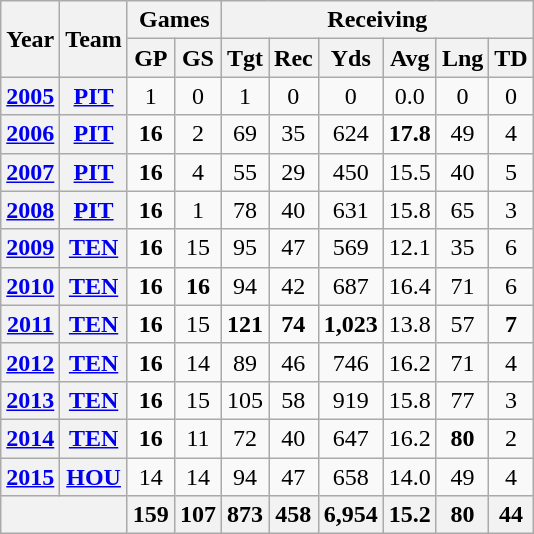<table class="wikitable" style="text-align:center">
<tr>
<th rowspan="2">Year</th>
<th rowspan="2">Team</th>
<th colspan="2">Games</th>
<th colspan="6">Receiving</th>
</tr>
<tr>
<th>GP</th>
<th>GS</th>
<th>Tgt</th>
<th>Rec</th>
<th>Yds</th>
<th>Avg</th>
<th>Lng</th>
<th>TD</th>
</tr>
<tr>
<th><a href='#'>2005</a></th>
<th><a href='#'>PIT</a></th>
<td>1</td>
<td>0</td>
<td>1</td>
<td>0</td>
<td>0</td>
<td>0.0</td>
<td>0</td>
<td>0</td>
</tr>
<tr>
<th><a href='#'>2006</a></th>
<th><a href='#'>PIT</a></th>
<td><strong>16</strong></td>
<td>2</td>
<td>69</td>
<td>35</td>
<td>624</td>
<td><strong>17.8</strong></td>
<td>49</td>
<td>4</td>
</tr>
<tr>
<th><a href='#'>2007</a></th>
<th><a href='#'>PIT</a></th>
<td><strong>16</strong></td>
<td>4</td>
<td>55</td>
<td>29</td>
<td>450</td>
<td>15.5</td>
<td>40</td>
<td>5</td>
</tr>
<tr>
<th><a href='#'>2008</a></th>
<th><a href='#'>PIT</a></th>
<td><strong>16</strong></td>
<td>1</td>
<td>78</td>
<td>40</td>
<td>631</td>
<td>15.8</td>
<td>65</td>
<td>3</td>
</tr>
<tr>
<th><a href='#'>2009</a></th>
<th><a href='#'>TEN</a></th>
<td><strong>16</strong></td>
<td>15</td>
<td>95</td>
<td>47</td>
<td>569</td>
<td>12.1</td>
<td>35</td>
<td>6</td>
</tr>
<tr>
<th><a href='#'>2010</a></th>
<th><a href='#'>TEN</a></th>
<td><strong>16</strong></td>
<td><strong>16</strong></td>
<td>94</td>
<td>42</td>
<td>687</td>
<td>16.4</td>
<td>71</td>
<td>6</td>
</tr>
<tr>
<th><a href='#'>2011</a></th>
<th><a href='#'>TEN</a></th>
<td><strong>16</strong></td>
<td>15</td>
<td><strong>121</strong></td>
<td><strong>74</strong></td>
<td><strong>1,023</strong></td>
<td>13.8</td>
<td>57</td>
<td><strong>7</strong></td>
</tr>
<tr>
<th><a href='#'>2012</a></th>
<th><a href='#'>TEN</a></th>
<td><strong>16</strong></td>
<td>14</td>
<td>89</td>
<td>46</td>
<td>746</td>
<td>16.2</td>
<td>71</td>
<td>4</td>
</tr>
<tr>
<th><a href='#'>2013</a></th>
<th><a href='#'>TEN</a></th>
<td><strong>16</strong></td>
<td>15</td>
<td>105</td>
<td>58</td>
<td>919</td>
<td>15.8</td>
<td>77</td>
<td>3</td>
</tr>
<tr>
<th><a href='#'>2014</a></th>
<th><a href='#'>TEN</a></th>
<td><strong>16</strong></td>
<td>11</td>
<td>72</td>
<td>40</td>
<td>647</td>
<td>16.2</td>
<td><strong>80</strong></td>
<td>2</td>
</tr>
<tr>
<th><a href='#'>2015</a></th>
<th><a href='#'>HOU</a></th>
<td>14</td>
<td>14</td>
<td>94</td>
<td>47</td>
<td>658</td>
<td>14.0</td>
<td>49</td>
<td>4</td>
</tr>
<tr>
<th colspan="2"></th>
<th>159</th>
<th>107</th>
<th>873</th>
<th>458</th>
<th>6,954</th>
<th>15.2</th>
<th>80</th>
<th>44</th>
</tr>
</table>
